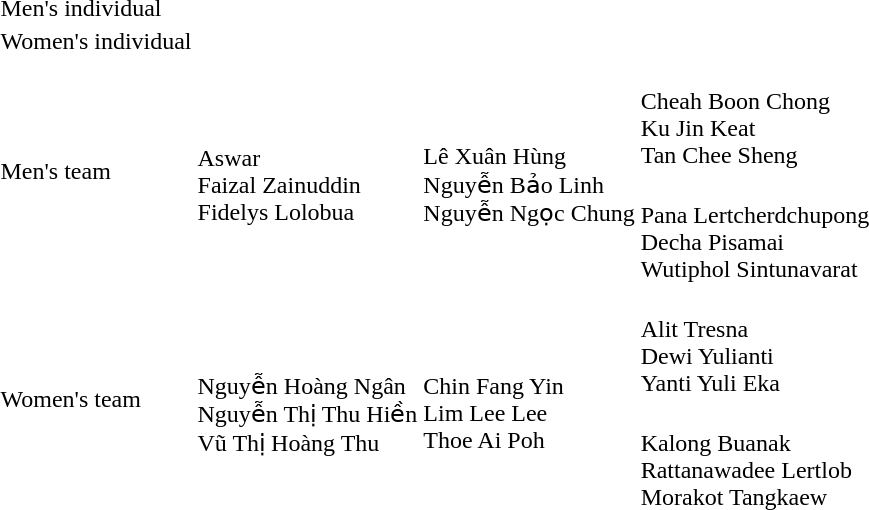<table>
<tr>
<td rowspan=2>Men's individual</td>
<td rowspan=2></td>
<td rowspan=2></td>
<td></td>
</tr>
<tr>
<td></td>
</tr>
<tr>
<td rowspan=2>Women's individual</td>
<td rowspan=2></td>
<td rowspan=2></td>
<td></td>
</tr>
<tr>
<td></td>
</tr>
<tr>
<td rowspan=2>Men's team</td>
<td rowspan=2><br>Aswar<br>Faizal Zainuddin<br>Fidelys Lolobua</td>
<td rowspan=2 nowrap=true><br>Lê Xuân Hùng<br>Nguyễn Bảo Linh<br>Nguyễn Ngọc Chung</td>
<td><br>Cheah Boon Chong<br>Ku Jin Keat<br>Tan Chee Sheng</td>
</tr>
<tr>
<td nowrap=true><br>Pana Lertcherdchupong<br>Decha Pisamai<br>Wutiphol Sintunavarat</td>
</tr>
<tr>
<td rowspan=2>Women's team</td>
<td rowspan=2 nowrap=true><br>Nguyễn Hoàng Ngân<br>Nguyễn Thị Thu Hiền<br>Vũ Thị Hoàng Thu</td>
<td rowspan=2><br>Chin Fang Yin<br>Lim Lee Lee<br>Thoe Ai Poh</td>
<td><br>Alit Tresna<br>Dewi Yulianti<br>Yanti Yuli Eka</td>
</tr>
<tr>
<td><br>Kalong Buanak<br>Rattanawadee Lertlob<br>Morakot Tangkaew</td>
</tr>
</table>
